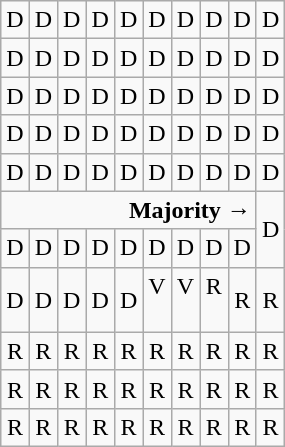<table class="wikitable" style="text-align:center">
<tr>
<td>D</td>
<td>D</td>
<td>D</td>
<td>D</td>
<td>D</td>
<td>D</td>
<td>D</td>
<td>D</td>
<td>D</td>
<td>D</td>
</tr>
<tr>
<td width=10% >D</td>
<td width=10% >D</td>
<td width=10% >D</td>
<td width=10% >D</td>
<td width=10% >D</td>
<td width=10% >D</td>
<td width=10% >D</td>
<td width=10% >D</td>
<td width=10% >D</td>
<td width=10% >D</td>
</tr>
<tr>
<td>D</td>
<td>D</td>
<td>D</td>
<td>D</td>
<td>D</td>
<td>D</td>
<td>D</td>
<td>D</td>
<td>D</td>
<td>D</td>
</tr>
<tr>
<td>D</td>
<td>D</td>
<td>D</td>
<td>D</td>
<td>D</td>
<td>D</td>
<td>D</td>
<td>D</td>
<td>D</td>
<td>D</td>
</tr>
<tr>
<td>D</td>
<td>D</td>
<td>D</td>
<td>D</td>
<td>D</td>
<td>D</td>
<td>D</td>
<td>D</td>
<td>D</td>
<td>D</td>
</tr>
<tr>
<td colspan=9 align=right><strong>Majority →</strong></td>
<td rowspan=2 >D</td>
</tr>
<tr>
<td>D</td>
<td>D</td>
<td>D</td>
<td>D</td>
<td>D</td>
<td>D</td>
<td>D</td>
<td>D</td>
<td>D</td>
</tr>
<tr>
<td>D</td>
<td>D</td>
<td>D</td>
<td>D</td>
<td>D</td>
<td>V<br><br></td>
<td>V<br><br></td>
<td>R<br><br></td>
<td>R</td>
<td>R</td>
</tr>
<tr>
<td>R</td>
<td>R</td>
<td>R</td>
<td>R</td>
<td>R</td>
<td>R</td>
<td>R</td>
<td>R</td>
<td>R</td>
<td>R</td>
</tr>
<tr>
<td>R</td>
<td>R</td>
<td>R</td>
<td>R</td>
<td>R</td>
<td>R</td>
<td>R</td>
<td>R</td>
<td>R</td>
<td>R</td>
</tr>
<tr>
<td>R</td>
<td>R</td>
<td>R</td>
<td>R</td>
<td>R</td>
<td>R</td>
<td>R</td>
<td>R</td>
<td>R</td>
<td>R</td>
</tr>
</table>
